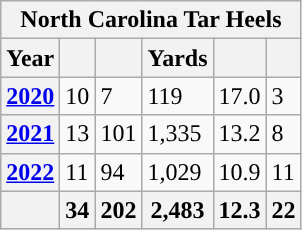<table class="wikitable">
<tr>
<th colspan="15">North Carolina Tar Heels</th>
</tr>
<tr>
<th>Year</th>
<th></th>
<th></th>
<th>Yards</th>
<th></th>
<th></th>
</tr>
<tr>
<th><a href='#'>2020</a></th>
<td>10</td>
<td>7</td>
<td>119</td>
<td>17.0</td>
<td>3</td>
</tr>
<tr>
<th><a href='#'>2021</a></th>
<td>13</td>
<td>101</td>
<td>1,335</td>
<td>13.2</td>
<td>8</td>
</tr>
<tr>
<th><a href='#'>2022</a></th>
<td>11</td>
<td>94</td>
<td>1,029</td>
<td>10.9</td>
<td>11</td>
</tr>
<tr>
<th></th>
<th>34</th>
<th>202</th>
<th>2,483</th>
<th>12.3</th>
<th>22</th>
</tr>
</table>
